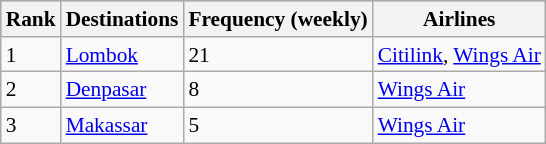<table class="wikitable sortable" style="font-size:89%; align=center;">
<tr style="background:darkgrey;">
<th>Rank</th>
<th>Destinations</th>
<th>Frequency (weekly)</th>
<th>Airlines</th>
</tr>
<tr>
<td>1</td>
<td><a href='#'>Lombok</a></td>
<td>21</td>
<td><a href='#'>Citilink</a>, <a href='#'>Wings Air</a></td>
</tr>
<tr>
<td>2</td>
<td><a href='#'>Denpasar</a></td>
<td>8</td>
<td><a href='#'>Wings Air</a></td>
</tr>
<tr>
<td>3</td>
<td><a href='#'>Makassar</a></td>
<td>5</td>
<td><a href='#'>Wings Air</a></td>
</tr>
</table>
